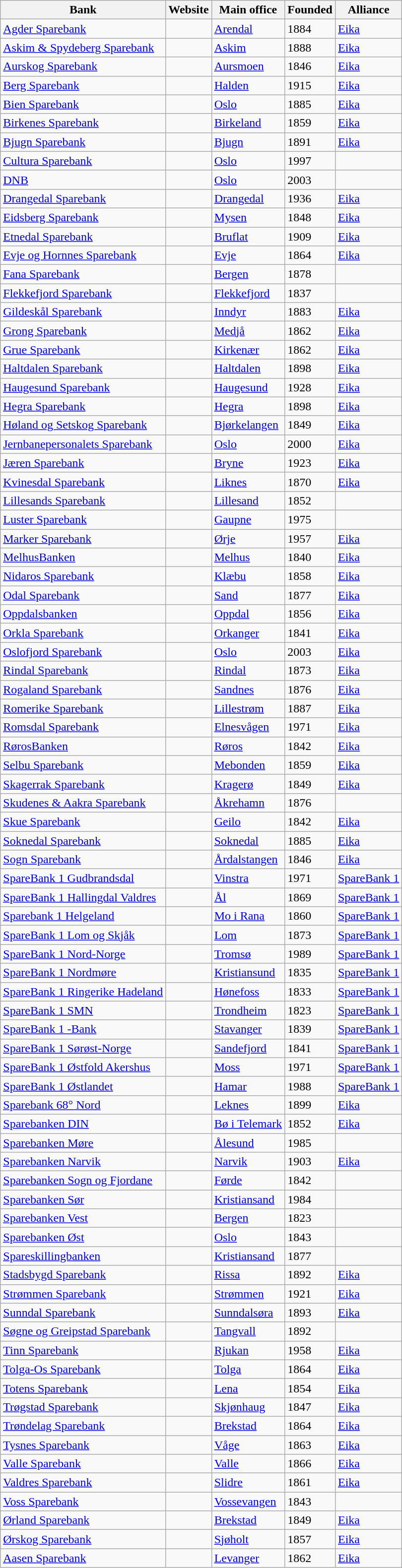<table class="wikitable">
<tr>
<th>Bank</th>
<th>Website</th>
<th>Main office</th>
<th>Founded</th>
<th>Alliance</th>
</tr>
<tr>
<td><a href='#'>Agder Sparebank</a></td>
<td></td>
<td><a href='#'>Arendal</a></td>
<td>1884</td>
<td><a href='#'>Eika</a></td>
</tr>
<tr>
<td><a href='#'>Askim & Spydeberg Sparebank</a></td>
<td></td>
<td><a href='#'>Askim</a></td>
<td>1888</td>
<td><a href='#'>Eika</a></td>
</tr>
<tr>
<td><a href='#'>Aurskog Sparebank</a></td>
<td></td>
<td><a href='#'>Aursmoen</a></td>
<td>1846</td>
<td><a href='#'>Eika</a></td>
</tr>
<tr>
<td><a href='#'>Berg Sparebank</a></td>
<td></td>
<td><a href='#'>Halden</a></td>
<td>1915</td>
<td><a href='#'>Eika</a></td>
</tr>
<tr>
<td><a href='#'>Bien Sparebank</a></td>
<td></td>
<td><a href='#'>Oslo</a></td>
<td>1885</td>
<td><a href='#'>Eika</a></td>
</tr>
<tr>
<td><a href='#'>Birkenes Sparebank</a></td>
<td></td>
<td><a href='#'>Birkeland</a></td>
<td>1859</td>
<td><a href='#'>Eika</a></td>
</tr>
<tr>
<td><a href='#'>Bjugn Sparebank</a></td>
<td></td>
<td><a href='#'>Bjugn</a></td>
<td>1891</td>
<td><a href='#'>Eika</a></td>
</tr>
<tr>
<td><a href='#'>Cultura Sparebank</a></td>
<td></td>
<td><a href='#'>Oslo</a></td>
<td>1997</td>
<td></td>
</tr>
<tr>
<td><a href='#'>DNB</a></td>
<td></td>
<td><a href='#'>Oslo</a></td>
<td>2003</td>
<td></td>
</tr>
<tr>
<td><a href='#'>Drangedal Sparebank</a></td>
<td></td>
<td><a href='#'>Drangedal</a></td>
<td>1936</td>
<td><a href='#'>Eika</a></td>
</tr>
<tr>
<td><a href='#'>Eidsberg Sparebank</a></td>
<td></td>
<td><a href='#'>Mysen</a></td>
<td>1848</td>
<td><a href='#'>Eika</a></td>
</tr>
<tr>
<td><a href='#'>Etnedal Sparebank</a></td>
<td></td>
<td><a href='#'>Bruflat</a></td>
<td>1909</td>
<td><a href='#'>Eika</a></td>
</tr>
<tr>
<td><a href='#'>Evje og Hornnes Sparebank</a></td>
<td></td>
<td><a href='#'>Evje</a></td>
<td>1864</td>
<td><a href='#'>Eika</a></td>
</tr>
<tr>
<td><a href='#'>Fana Sparebank</a></td>
<td></td>
<td><a href='#'>Bergen</a></td>
<td>1878</td>
<td></td>
</tr>
<tr>
<td><a href='#'>Flekkefjord Sparebank</a></td>
<td></td>
<td><a href='#'>Flekkefjord</a></td>
<td>1837</td>
<td></td>
</tr>
<tr>
<td><a href='#'>Gildeskål Sparebank</a></td>
<td></td>
<td><a href='#'>Inndyr</a></td>
<td>1883</td>
<td><a href='#'>Eika</a></td>
</tr>
<tr>
<td><a href='#'>Grong Sparebank</a></td>
<td></td>
<td><a href='#'>Medjå</a></td>
<td>1862</td>
<td><a href='#'>Eika</a></td>
</tr>
<tr>
<td><a href='#'>Grue Sparebank</a></td>
<td></td>
<td><a href='#'>Kirkenær</a></td>
<td>1862</td>
<td><a href='#'>Eika</a></td>
</tr>
<tr>
<td><a href='#'>Haltdalen Sparebank</a></td>
<td></td>
<td><a href='#'>Haltdalen</a></td>
<td>1898</td>
<td><a href='#'>Eika</a></td>
</tr>
<tr>
<td><a href='#'>Haugesund Sparebank</a></td>
<td></td>
<td><a href='#'>Haugesund</a></td>
<td>1928</td>
<td><a href='#'>Eika</a></td>
</tr>
<tr>
<td><a href='#'>Hegra Sparebank</a></td>
<td></td>
<td><a href='#'>Hegra</a></td>
<td>1898</td>
<td><a href='#'>Eika</a></td>
</tr>
<tr>
<td><a href='#'>Høland og Setskog Sparebank</a></td>
<td></td>
<td><a href='#'>Bjørkelangen</a></td>
<td>1849</td>
<td><a href='#'>Eika</a></td>
</tr>
<tr>
<td><a href='#'>Jernbanepersonalets Sparebank</a></td>
<td></td>
<td><a href='#'>Oslo</a></td>
<td>2000</td>
<td><a href='#'>Eika</a></td>
</tr>
<tr>
<td><a href='#'>Jæren Sparebank</a></td>
<td></td>
<td><a href='#'>Bryne</a></td>
<td>1923</td>
<td><a href='#'>Eika</a></td>
</tr>
<tr>
<td><a href='#'>Kvinesdal Sparebank</a></td>
<td></td>
<td><a href='#'>Liknes</a></td>
<td>1870</td>
<td><a href='#'>Eika</a></td>
</tr>
<tr>
<td><a href='#'>Lillesands Sparebank</a></td>
<td></td>
<td><a href='#'>Lillesand</a></td>
<td>1852</td>
<td></td>
</tr>
<tr>
<td><a href='#'>Luster Sparebank</a></td>
<td></td>
<td><a href='#'>Gaupne</a></td>
<td>1975</td>
<td></td>
</tr>
<tr>
<td><a href='#'>Marker Sparebank</a></td>
<td></td>
<td><a href='#'>Ørje</a></td>
<td>1957</td>
<td><a href='#'>Eika</a></td>
</tr>
<tr>
<td><a href='#'>MelhusBanken</a></td>
<td></td>
<td><a href='#'>Melhus</a></td>
<td>1840</td>
<td><a href='#'>Eika</a></td>
</tr>
<tr>
<td><a href='#'>Nidaros Sparebank</a></td>
<td></td>
<td><a href='#'>Klæbu</a></td>
<td>1858</td>
<td><a href='#'>Eika</a></td>
</tr>
<tr>
<td><a href='#'>Odal Sparebank</a></td>
<td></td>
<td><a href='#'>Sand</a></td>
<td>1877</td>
<td><a href='#'>Eika</a></td>
</tr>
<tr>
<td><a href='#'>Oppdalsbanken</a></td>
<td></td>
<td><a href='#'>Oppdal</a></td>
<td>1856</td>
<td><a href='#'>Eika</a></td>
</tr>
<tr>
<td><a href='#'>Orkla Sparebank</a></td>
<td></td>
<td><a href='#'>Orkanger</a></td>
<td>1841</td>
<td><a href='#'>Eika</a></td>
</tr>
<tr>
<td><a href='#'>Oslofjord Sparebank</a></td>
<td></td>
<td><a href='#'>Oslo</a></td>
<td>2003</td>
<td><a href='#'>Eika</a></td>
</tr>
<tr>
<td><a href='#'>Rindal Sparebank</a></td>
<td></td>
<td><a href='#'>Rindal</a></td>
<td>1873</td>
<td><a href='#'>Eika</a></td>
</tr>
<tr>
<td><a href='#'>Rogaland Sparebank</a></td>
<td></td>
<td><a href='#'>Sandnes</a></td>
<td>1876</td>
<td><a href='#'>Eika</a></td>
</tr>
<tr>
<td><a href='#'>Romerike Sparebank</a></td>
<td></td>
<td><a href='#'>Lillestrøm</a></td>
<td>1887</td>
<td><a href='#'>Eika</a></td>
</tr>
<tr>
<td><a href='#'>Romsdal Sparebank</a></td>
<td></td>
<td><a href='#'>Elnesvågen</a></td>
<td>1971</td>
<td><a href='#'>Eika</a></td>
</tr>
<tr>
<td><a href='#'>RørosBanken</a></td>
<td></td>
<td><a href='#'>Røros</a></td>
<td>1842</td>
<td><a href='#'>Eika</a></td>
</tr>
<tr>
<td><a href='#'>Selbu Sparebank</a></td>
<td></td>
<td><a href='#'>Mebonden</a></td>
<td>1859</td>
<td><a href='#'>Eika</a></td>
</tr>
<tr>
<td><a href='#'>Skagerrak Sparebank</a></td>
<td></td>
<td><a href='#'>Kragerø</a></td>
<td>1849</td>
<td><a href='#'>Eika</a></td>
</tr>
<tr>
<td><a href='#'>Skudenes & Aakra Sparebank</a></td>
<td></td>
<td><a href='#'>Åkrehamn</a></td>
<td>1876</td>
<td></td>
</tr>
<tr>
<td><a href='#'>Skue Sparebank</a></td>
<td></td>
<td><a href='#'>Geilo</a></td>
<td>1842</td>
<td><a href='#'>Eika</a></td>
</tr>
<tr>
<td><a href='#'>Soknedal Sparebank</a></td>
<td></td>
<td><a href='#'>Soknedal</a></td>
<td>1885</td>
<td><a href='#'>Eika</a></td>
</tr>
<tr>
<td><a href='#'>Sogn Sparebank</a></td>
<td></td>
<td><a href='#'>Årdalstangen</a></td>
<td>1846</td>
<td><a href='#'>Eika</a></td>
</tr>
<tr>
<td><a href='#'>SpareBank 1 Gudbrandsdal</a></td>
<td></td>
<td><a href='#'>Vinstra</a></td>
<td>1971</td>
<td><a href='#'>SpareBank 1</a></td>
</tr>
<tr>
<td><a href='#'>SpareBank 1 Hallingdal Valdres</a></td>
<td></td>
<td><a href='#'>Ål</a></td>
<td>1869</td>
<td><a href='#'>SpareBank 1</a></td>
</tr>
<tr>
<td><a href='#'>Sparebank 1 Helgeland</a></td>
<td></td>
<td><a href='#'>Mo i Rana</a></td>
<td>1860</td>
<td><a href='#'>SpareBank 1</a></td>
</tr>
<tr>
<td><a href='#'>SpareBank 1 Lom og Skjåk</a></td>
<td></td>
<td><a href='#'>Lom</a></td>
<td>1873</td>
<td><a href='#'>SpareBank 1</a></td>
</tr>
<tr>
<td><a href='#'>SpareBank 1 Nord-Norge</a></td>
<td></td>
<td><a href='#'>Tromsø</a></td>
<td>1989</td>
<td><a href='#'>SpareBank 1</a></td>
</tr>
<tr>
<td><a href='#'>SpareBank 1 Nordmøre</a></td>
<td></td>
<td><a href='#'>Kristiansund</a></td>
<td>1835</td>
<td><a href='#'>SpareBank 1</a></td>
</tr>
<tr>
<td><a href='#'>SpareBank 1 Ringerike Hadeland</a></td>
<td></td>
<td><a href='#'>Hønefoss</a></td>
<td>1833</td>
<td><a href='#'>SpareBank 1</a></td>
</tr>
<tr>
<td><a href='#'>SpareBank 1 SMN</a></td>
<td></td>
<td><a href='#'>Trondheim</a></td>
<td>1823</td>
<td><a href='#'>SpareBank 1</a></td>
</tr>
<tr>
<td><a href='#'>SpareBank 1 -Bank</a></td>
<td></td>
<td><a href='#'>Stavanger</a></td>
<td>1839</td>
<td><a href='#'>SpareBank 1</a></td>
</tr>
<tr>
<td><a href='#'>SpareBank 1 Sørøst-Norge</a></td>
<td></td>
<td><a href='#'>Sandefjord</a></td>
<td>1841</td>
<td><a href='#'>SpareBank 1</a></td>
</tr>
<tr>
<td><a href='#'>SpareBank 1 Østfold Akershus</a></td>
<td></td>
<td><a href='#'>Moss</a></td>
<td>1971</td>
<td><a href='#'>SpareBank 1</a></td>
</tr>
<tr>
<td><a href='#'>SpareBank 1 Østlandet</a></td>
<td></td>
<td><a href='#'>Hamar</a></td>
<td>1988</td>
<td><a href='#'>SpareBank 1</a></td>
</tr>
<tr>
<td><a href='#'>Sparebank 68° Nord</a></td>
<td></td>
<td><a href='#'>Leknes</a></td>
<td>1899</td>
<td><a href='#'>Eika</a></td>
</tr>
<tr>
<td><a href='#'>Sparebanken DIN</a></td>
<td></td>
<td><a href='#'>Bø i Telemark</a></td>
<td>1852</td>
<td><a href='#'>Eika</a></td>
</tr>
<tr>
<td><a href='#'>Sparebanken Møre</a></td>
<td></td>
<td><a href='#'>Ålesund</a></td>
<td>1985</td>
<td></td>
</tr>
<tr>
<td><a href='#'>Sparebanken Narvik</a></td>
<td></td>
<td><a href='#'>Narvik</a></td>
<td>1903</td>
<td><a href='#'>Eika</a></td>
</tr>
<tr>
<td><a href='#'>Sparebanken Sogn og Fjordane</a></td>
<td></td>
<td><a href='#'>Førde</a></td>
<td>1842</td>
<td></td>
</tr>
<tr>
<td><a href='#'>Sparebanken Sør</a></td>
<td></td>
<td><a href='#'>Kristiansand</a></td>
<td>1984</td>
<td></td>
</tr>
<tr>
<td><a href='#'>Sparebanken Vest</a></td>
<td></td>
<td><a href='#'>Bergen</a></td>
<td>1823</td>
<td></td>
</tr>
<tr>
<td><a href='#'>Sparebanken Øst</a></td>
<td></td>
<td><a href='#'>Oslo</a></td>
<td>1843</td>
<td></td>
</tr>
<tr>
<td><a href='#'>Spareskillingbanken</a></td>
<td></td>
<td><a href='#'>Kristiansand</a></td>
<td>1877</td>
<td></td>
</tr>
<tr>
<td><a href='#'>Stadsbygd Sparebank</a></td>
<td></td>
<td><a href='#'>Rissa</a></td>
<td>1892</td>
<td><a href='#'>Eika</a></td>
</tr>
<tr>
<td><a href='#'>Strømmen Sparebank</a></td>
<td></td>
<td><a href='#'>Strømmen</a></td>
<td>1921</td>
<td><a href='#'>Eika</a></td>
</tr>
<tr>
<td><a href='#'>Sunndal Sparebank</a></td>
<td></td>
<td><a href='#'>Sunndalsøra</a></td>
<td>1893</td>
<td><a href='#'>Eika</a></td>
</tr>
<tr>
<td><a href='#'>Søgne og Greipstad Sparebank</a></td>
<td></td>
<td><a href='#'>Tangvall</a></td>
<td>1892</td>
<td></td>
</tr>
<tr>
<td><a href='#'>Tinn Sparebank</a></td>
<td></td>
<td><a href='#'>Rjukan</a></td>
<td>1958</td>
<td><a href='#'>Eika</a></td>
</tr>
<tr>
<td><a href='#'>Tolga-Os Sparebank</a></td>
<td></td>
<td><a href='#'>Tolga</a></td>
<td>1864</td>
<td><a href='#'>Eika</a></td>
</tr>
<tr>
<td><a href='#'>Totens Sparebank</a></td>
<td></td>
<td><a href='#'>Lena</a></td>
<td>1854</td>
<td><a href='#'>Eika</a></td>
</tr>
<tr>
<td><a href='#'>Trøgstad Sparebank</a></td>
<td></td>
<td><a href='#'>Skjønhaug</a></td>
<td>1847</td>
<td><a href='#'>Eika</a></td>
</tr>
<tr>
<td><a href='#'>Trøndelag Sparebank</a></td>
<td></td>
<td><a href='#'>Brekstad</a></td>
<td>1864</td>
<td><a href='#'>Eika</a></td>
</tr>
<tr>
<td><a href='#'>Tysnes Sparebank</a></td>
<td></td>
<td><a href='#'>Våge</a></td>
<td>1863</td>
<td><a href='#'>Eika</a></td>
</tr>
<tr>
<td><a href='#'>Valle Sparebank</a></td>
<td></td>
<td><a href='#'>Valle</a></td>
<td>1866</td>
<td><a href='#'>Eika</a></td>
</tr>
<tr>
<td><a href='#'>Valdres Sparebank</a></td>
<td></td>
<td><a href='#'>Slidre</a></td>
<td>1861</td>
<td><a href='#'>Eika</a></td>
</tr>
<tr>
<td><a href='#'>Voss Sparebank</a></td>
<td></td>
<td><a href='#'>Vossevangen</a></td>
<td>1843</td>
<td></td>
</tr>
<tr>
<td><a href='#'>Ørland Sparebank</a></td>
<td></td>
<td><a href='#'>Brekstad</a></td>
<td>1849</td>
<td><a href='#'>Eika</a></td>
</tr>
<tr>
<td><a href='#'>Ørskog Sparebank</a></td>
<td></td>
<td><a href='#'>Sjøholt</a></td>
<td>1857</td>
<td><a href='#'>Eika</a></td>
</tr>
<tr>
<td><a href='#'>Aasen Sparebank</a></td>
<td></td>
<td><a href='#'>Levanger</a></td>
<td>1862</td>
<td><a href='#'>Eika</a></td>
</tr>
</table>
